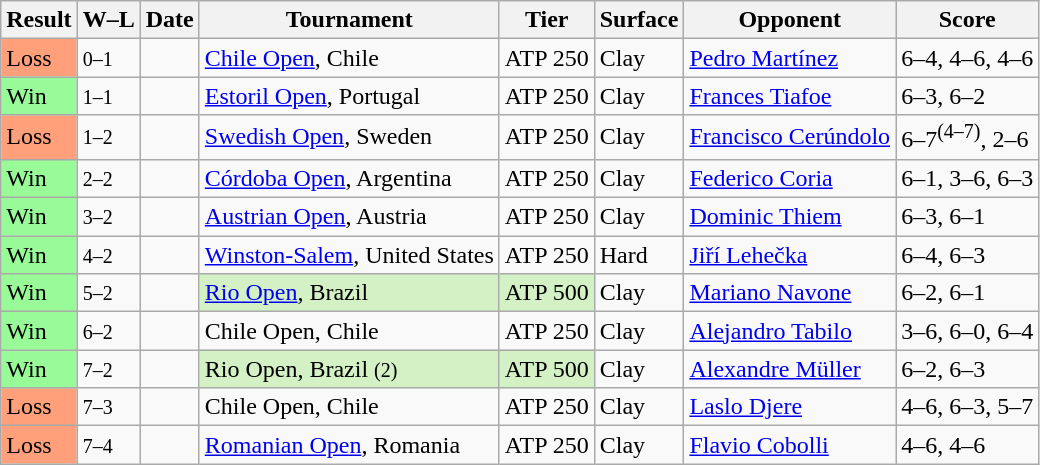<table class="sortable wikitable nowrap">
<tr>
<th>Result</th>
<th class="unsortable">W–L</th>
<th>Date</th>
<th>Tournament</th>
<th>Tier</th>
<th>Surface</th>
<th>Opponent</th>
<th class="unsortable">Score</th>
</tr>
<tr>
<td style=background:#ffa07a>Loss</td>
<td><small>0–1</small></td>
<td><a href='#'></a></td>
<td><a href='#'>Chile Open</a>, Chile</td>
<td>ATP 250</td>
<td>Clay</td>
<td> <a href='#'>Pedro Martínez</a></td>
<td>6–4, 4–6, 4–6</td>
</tr>
<tr>
<td style=background:#98fb98>Win</td>
<td><small>1–1</small></td>
<td><a href='#'></a></td>
<td><a href='#'>Estoril Open</a>, Portugal</td>
<td>ATP 250</td>
<td>Clay</td>
<td> <a href='#'>Frances Tiafoe</a></td>
<td>6–3, 6–2</td>
</tr>
<tr>
<td style=background:#ffa07a>Loss</td>
<td><small>1–2</small></td>
<td><a href='#'></a></td>
<td><a href='#'>Swedish Open</a>, Sweden</td>
<td>ATP 250</td>
<td>Clay</td>
<td> <a href='#'>Francisco Cerúndolo</a></td>
<td>6–7<sup>(4–7)</sup>, 2–6</td>
</tr>
<tr>
<td style=background:#98fb98>Win</td>
<td><small>2–2</small></td>
<td><a href='#'></a></td>
<td><a href='#'>Córdoba Open</a>, Argentina</td>
<td>ATP 250</td>
<td>Clay</td>
<td> <a href='#'>Federico Coria</a></td>
<td>6–1, 3–6, 6–3</td>
</tr>
<tr>
<td style=background:#98fb98>Win</td>
<td><small>3–2</small></td>
<td><a href='#'></a></td>
<td><a href='#'>Austrian Open</a>, Austria</td>
<td>ATP 250</td>
<td>Clay</td>
<td> <a href='#'>Dominic Thiem</a></td>
<td>6–3, 6–1</td>
</tr>
<tr>
<td style=background:#98fb98>Win</td>
<td><small>4–2</small></td>
<td><a href='#'></a></td>
<td><a href='#'>Winston-Salem</a>, United States</td>
<td>ATP 250</td>
<td>Hard</td>
<td> <a href='#'>Jiří Lehečka</a></td>
<td>6–4, 6–3</td>
</tr>
<tr>
<td style=background:#98fb98>Win</td>
<td><small>5–2</small></td>
<td><a href='#'></a></td>
<td style=background:#d4f1c5><a href='#'>Rio Open</a>, Brazil</td>
<td style=background:#d4f1c5>ATP 500</td>
<td>Clay</td>
<td> <a href='#'>Mariano Navone</a></td>
<td>6–2, 6–1</td>
</tr>
<tr>
<td style=background:#98fb98>Win</td>
<td><small>6–2</small></td>
<td><a href='#'></a></td>
<td>Chile Open, Chile</td>
<td>ATP 250</td>
<td>Clay</td>
<td> <a href='#'>Alejandro Tabilo</a></td>
<td>3–6, 6–0, 6–4</td>
</tr>
<tr>
<td style=background:#98fb98>Win</td>
<td><small>7–2</small></td>
<td><a href='#'></a></td>
<td style=background:#d4f1c5>Rio Open, Brazil <small>(2)</small></td>
<td style=background:#d4f1c5>ATP 500</td>
<td>Clay</td>
<td> <a href='#'>Alexandre Müller</a></td>
<td>6–2, 6–3</td>
</tr>
<tr>
<td style=background:#ffa07a>Loss</td>
<td><small>7–3</small></td>
<td><a href='#'></a></td>
<td>Chile Open, Chile</td>
<td>ATP 250</td>
<td>Clay</td>
<td> <a href='#'>Laslo Djere</a></td>
<td>4–6, 6–3, 5–7</td>
</tr>
<tr>
<td style=background:#ffa07a>Loss</td>
<td><small>7–4</small></td>
<td><a href='#'></a></td>
<td><a href='#'>Romanian Open</a>, Romania</td>
<td>ATP 250</td>
<td>Clay</td>
<td> <a href='#'>Flavio Cobolli</a></td>
<td>4–6, 4–6</td>
</tr>
</table>
